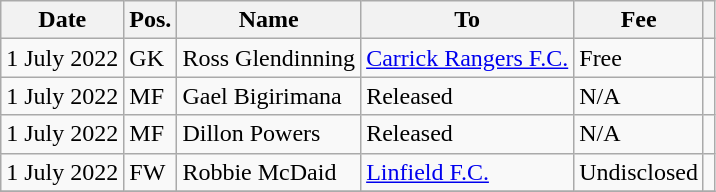<table class="wikitable">
<tr>
<th>Date</th>
<th>Pos.</th>
<th>Name</th>
<th>To</th>
<th>Fee</th>
<th></th>
</tr>
<tr>
<td>1 July 2022</td>
<td>GK</td>
<td> Ross Glendinning</td>
<td><a href='#'>Carrick Rangers F.C.</a></td>
<td>Free</td>
<td></td>
</tr>
<tr>
<td>1 July 2022</td>
<td>MF</td>
<td> Gael Bigirimana</td>
<td>Released</td>
<td>N/A</td>
<td></td>
</tr>
<tr>
<td>1 July 2022</td>
<td>MF</td>
<td> Dillon Powers</td>
<td>Released</td>
<td>N/A</td>
<td></td>
</tr>
<tr>
<td>1 July 2022</td>
<td>FW</td>
<td> Robbie McDaid</td>
<td><a href='#'>Linfield F.C.</a></td>
<td>Undisclosed</td>
<td></td>
</tr>
<tr>
</tr>
</table>
